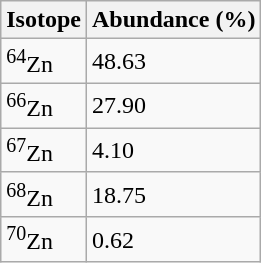<table class="wikitable">
<tr>
<th>Isotope</th>
<th>Abundance (%)</th>
</tr>
<tr>
<td><sup>64</sup>Zn</td>
<td>48.63</td>
</tr>
<tr>
<td><sup>66</sup>Zn</td>
<td>27.90</td>
</tr>
<tr>
<td><sup>67</sup>Zn</td>
<td>4.10</td>
</tr>
<tr>
<td><sup>68</sup>Zn</td>
<td>18.75</td>
</tr>
<tr>
<td><sup>70</sup>Zn</td>
<td>0.62</td>
</tr>
</table>
